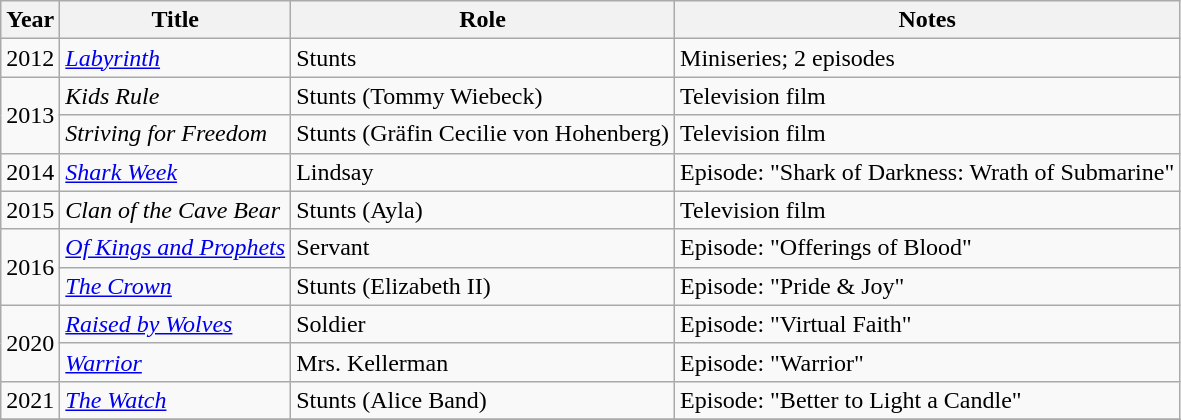<table class="wikitable sortable">
<tr>
<th>Year</th>
<th>Title</th>
<th>Role</th>
<th class="unsortable">Notes</th>
</tr>
<tr>
<td>2012</td>
<td><em><a href='#'>Labyrinth</a></em></td>
<td>Stunts</td>
<td>Miniseries; 2 episodes</td>
</tr>
<tr>
<td rowspan="2">2013</td>
<td><em>Kids Rule</em></td>
<td>Stunts (Tommy Wiebeck)</td>
<td>Television film</td>
</tr>
<tr>
<td><em>Striving for Freedom</em></td>
<td>Stunts (Gräfin Cecilie von Hohenberg)</td>
<td>Television film</td>
</tr>
<tr>
<td>2014</td>
<td><em><a href='#'>Shark Week</a></em></td>
<td>Lindsay</td>
<td>Episode: "Shark of Darkness: Wrath of Submarine"</td>
</tr>
<tr>
<td>2015</td>
<td><em>Clan of the Cave Bear</em></td>
<td>Stunts (Ayla)</td>
<td>Television film</td>
</tr>
<tr>
<td rowspan="2">2016</td>
<td><em><a href='#'>Of Kings and Prophets</a></em></td>
<td>Servant</td>
<td>Episode: "Offerings of Blood"</td>
</tr>
<tr>
<td><em><a href='#'>The Crown</a></em></td>
<td>Stunts (Elizabeth II)</td>
<td>Episode: "Pride & Joy"</td>
</tr>
<tr>
<td rowspan="2">2020</td>
<td><em><a href='#'>Raised by Wolves</a></em></td>
<td>Soldier</td>
<td>Episode: "Virtual Faith"</td>
</tr>
<tr>
<td><em><a href='#'>Warrior</a></em></td>
<td>Mrs. Kellerman</td>
<td>Episode: "Warrior"</td>
</tr>
<tr>
<td>2021</td>
<td><em><a href='#'>The Watch</a></em></td>
<td>Stunts (Alice Band)</td>
<td>Episode: "Better to Light a Candle"</td>
</tr>
<tr>
</tr>
</table>
